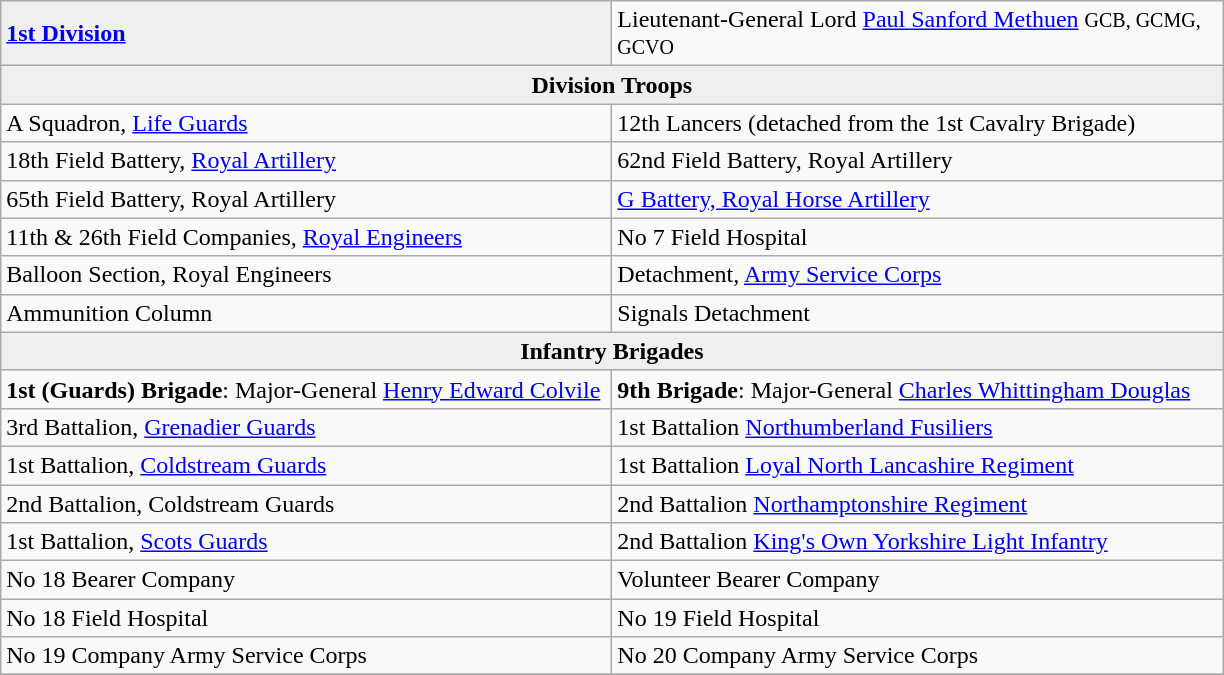<table class="wikitable">
<tr>
<td style="background:#efefef;"><strong><a href='#'>1st Division</a></strong></td>
<td>Lieutenant-General Lord <a href='#'>Paul Sanford Methuen</a> <small>GCB, GCMG, GCVO</small></td>
</tr>
<tr>
<td style="background:#efefef;" colspan="2" align="center"><strong>Division Troops</strong></td>
</tr>
<tr>
<td>A Squadron, <a href='#'>Life Guards</a></td>
<td>12th Lancers (detached from the 1st Cavalry Brigade)</td>
</tr>
<tr>
<td>18th Field Battery, <a href='#'>Royal Artillery</a></td>
<td>62nd Field Battery, Royal Artillery</td>
</tr>
<tr>
<td>65th Field Battery, Royal Artillery</td>
<td><a href='#'>G Battery, Royal Horse Artillery</a></td>
</tr>
<tr>
<td>11th & 26th Field Companies, <a href='#'>Royal Engineers</a></td>
<td>No 7 Field Hospital</td>
</tr>
<tr>
<td>Balloon Section, Royal Engineers</td>
<td>Detachment, <a href='#'>Army Service Corps</a></td>
</tr>
<tr>
<td>Ammunition Column</td>
<td>Signals Detachment</td>
</tr>
<tr>
<td style="background:#efefef;" colspan="2" align="center"><strong>Infantry Brigades</strong></td>
</tr>
<tr>
<td width = "400pt"><strong>1st (Guards) Brigade</strong>: Major-General <a href='#'>Henry Edward Colvile</a></td>
<td width="400pt"><strong>9th Brigade</strong>: Major-General <a href='#'>Charles Whittingham Douglas</a></td>
</tr>
<tr>
<td>3rd Battalion, <a href='#'>Grenadier Guards</a></td>
<td>1st Battalion <a href='#'>Northumberland Fusiliers</a></td>
</tr>
<tr>
<td>1st Battalion, <a href='#'>Coldstream Guards</a></td>
<td>1st Battalion <a href='#'>Loyal North Lancashire Regiment</a></td>
</tr>
<tr>
<td>2nd Battalion, Coldstream Guards</td>
<td>2nd Battalion <a href='#'>Northamptonshire Regiment</a></td>
</tr>
<tr>
<td>1st Battalion, <a href='#'>Scots Guards</a></td>
<td>2nd Battalion <a href='#'>King's Own Yorkshire Light Infantry</a></td>
</tr>
<tr>
<td>No 18 Bearer Company</td>
<td>Volunteer Bearer Company</td>
</tr>
<tr>
<td>No 18 Field Hospital</td>
<td>No 19 Field Hospital</td>
</tr>
<tr>
<td>No 19 Company Army Service Corps</td>
<td>No 20 Company Army Service Corps</td>
</tr>
<tr>
</tr>
</table>
